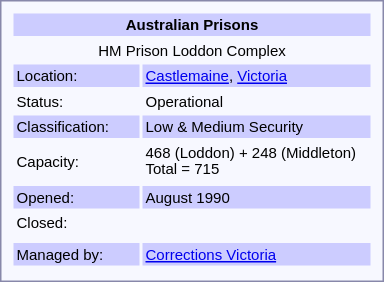<table cellpadding=2 cellspacing=2 align=right width=256px style="font-family: verdana, sans-serif; padding: 6px; margin: 0 0 1em 1em; font-size: 10px; background-color: #f7f8ff; border:1px solid #8888aa;">
<tr style=background:#ccccff>
<td align=center colspan=2><span><strong>Australian Prisons</strong></span></td>
</tr>
<tr>
<td align=center colspan=2>HM Prison Loddon Complex</td>
</tr>
<tr style=background:#ccccff>
<td style=width:80px>Location:</td>
<td><a href='#'>Castlemaine</a>, <a href='#'>Victoria</a></td>
</tr>
<tr>
<td>Status:</td>
<td>Operational</td>
</tr>
<tr style=background:#ccccff>
<td>Classification:</td>
<td>Low & Medium Security</td>
</tr>
<tr>
<td>Capacity:</td>
<td>468 (Loddon) + 248 (Middleton) Total = 715</td>
</tr>
<tr>
</tr>
<tr style=background:#ccccff>
<td>Opened:</td>
<td>August 1990</td>
</tr>
<tr>
<td>Closed:</td>
</tr>
<tr>
</tr>
<tr>
</tr>
<tr style=background:#ccccff>
<td>Managed by:</td>
<td><a href='#'>Corrections Victoria</a></td>
</tr>
<tr>
</tr>
</table>
